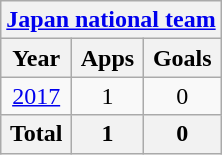<table class="wikitable" style="text-align:center">
<tr>
<th colspan=3><a href='#'>Japan national team</a></th>
</tr>
<tr>
<th>Year</th>
<th>Apps</th>
<th>Goals</th>
</tr>
<tr>
<td><a href='#'>2017</a></td>
<td>1</td>
<td>0</td>
</tr>
<tr>
<th>Total</th>
<th>1</th>
<th>0</th>
</tr>
</table>
